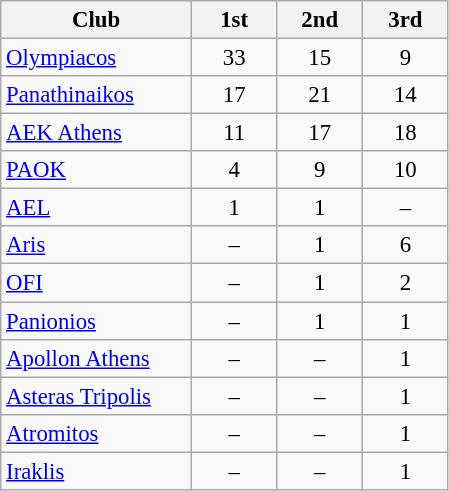<table class="wikitable" style="text-align: center; font-size:95%">
<tr>
<th style="width:120px;">Club</th>
<th width="50">1st</th>
<th width="50">2nd</th>
<th width="50">3rd</th>
</tr>
<tr>
<td style="text-align:left;"><a href='#'>Olympiacos</a></td>
<td>33</td>
<td>15</td>
<td>9</td>
</tr>
<tr>
<td style="text-align:left;"><a href='#'>Panathinaikos</a></td>
<td>17</td>
<td>21</td>
<td>14</td>
</tr>
<tr>
<td style="text-align:left;"><a href='#'>AEK Athens</a></td>
<td>11</td>
<td>17</td>
<td>18</td>
</tr>
<tr>
<td style="text-align:left;"><a href='#'>PAOK</a></td>
<td>4</td>
<td>9</td>
<td>10</td>
</tr>
<tr>
<td style="text-align:left;"><a href='#'>AEL</a></td>
<td>1</td>
<td>1</td>
<td>–</td>
</tr>
<tr>
<td style="text-align:left;"><a href='#'>Aris</a></td>
<td>–</td>
<td>1</td>
<td>6</td>
</tr>
<tr>
<td style="text-align:left;"><a href='#'>OFI</a></td>
<td>–</td>
<td>1</td>
<td>2</td>
</tr>
<tr>
<td style="text-align:left;"><a href='#'>Panionios</a></td>
<td>–</td>
<td>1</td>
<td>1</td>
</tr>
<tr>
<td style="text-align:left;"><a href='#'>Apollon Athens</a></td>
<td>–</td>
<td>–</td>
<td>1</td>
</tr>
<tr>
<td style="text-align:left;"><a href='#'>Asteras Tripolis</a></td>
<td>–</td>
<td>–</td>
<td>1</td>
</tr>
<tr>
<td style="text-align:left;"><a href='#'>Atromitos</a></td>
<td>–</td>
<td>–</td>
<td>1</td>
</tr>
<tr>
<td style="text-align:left;"><a href='#'>Iraklis</a></td>
<td>–</td>
<td>–</td>
<td>1</td>
</tr>
</table>
